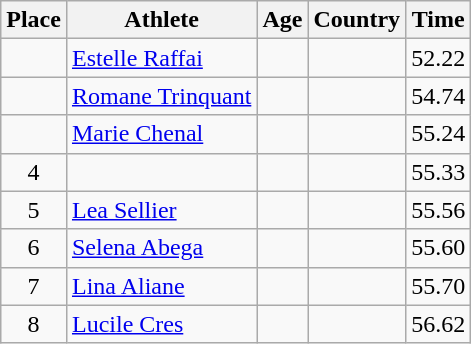<table class="wikitable mw-datatable sortable">
<tr>
<th>Place</th>
<th>Athlete</th>
<th>Age</th>
<th>Country</th>
<th>Time</th>
</tr>
<tr>
<td align=center></td>
<td><a href='#'>Estelle Raffai</a></td>
<td></td>
<td></td>
<td>52.22</td>
</tr>
<tr>
<td align=center></td>
<td><a href='#'>Romane Trinquant</a></td>
<td></td>
<td></td>
<td>54.74</td>
</tr>
<tr>
<td align=center></td>
<td><a href='#'>Marie Chenal</a></td>
<td></td>
<td></td>
<td>55.24</td>
</tr>
<tr>
<td align=center>4</td>
<td></td>
<td></td>
<td></td>
<td>55.33</td>
</tr>
<tr>
<td align=center>5</td>
<td><a href='#'>Lea Sellier</a></td>
<td></td>
<td></td>
<td>55.56</td>
</tr>
<tr>
<td align=center>6</td>
<td><a href='#'>Selena Abega</a></td>
<td></td>
<td></td>
<td>55.60</td>
</tr>
<tr>
<td align=center>7</td>
<td><a href='#'>Lina Aliane</a></td>
<td></td>
<td></td>
<td>55.70</td>
</tr>
<tr>
<td align=center>8</td>
<td><a href='#'>Lucile Cres</a></td>
<td></td>
<td></td>
<td>56.62</td>
</tr>
</table>
